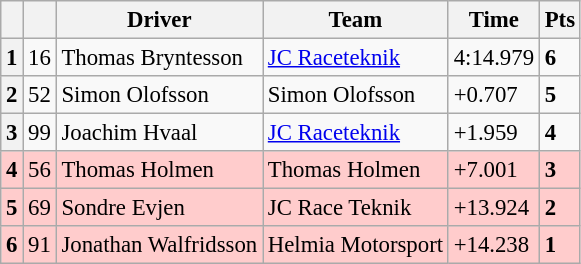<table class=wikitable style="font-size:95%">
<tr>
<th></th>
<th></th>
<th>Driver</th>
<th>Team</th>
<th>Time</th>
<th>Pts</th>
</tr>
<tr>
<th>1</th>
<td>16</td>
<td> Thomas Bryntesson</td>
<td><a href='#'>JC Raceteknik</a></td>
<td>4:14.979</td>
<td><strong>6</strong></td>
</tr>
<tr>
<th>2</th>
<td>52</td>
<td> Simon Olofsson</td>
<td>Simon Olofsson</td>
<td>+0.707</td>
<td><strong>5</strong></td>
</tr>
<tr>
<th>3</th>
<td>99</td>
<td> Joachim Hvaal</td>
<td><a href='#'>JC Raceteknik</a></td>
<td>+1.959</td>
<td><strong>4</strong></td>
</tr>
<tr>
<th style="background:#ffcccc;">4</th>
<td style="background:#ffcccc;">56</td>
<td style="background:#ffcccc;"> Thomas Holmen</td>
<td style="background:#ffcccc;">Thomas Holmen</td>
<td style="background:#ffcccc;">+7.001</td>
<td style="background:#ffcccc;"><strong>3</strong></td>
</tr>
<tr>
<th style="background:#ffcccc;">5</th>
<td style="background:#ffcccc;">69</td>
<td style="background:#ffcccc;"> Sondre Evjen</td>
<td style="background:#ffcccc;">JC Race Teknik</td>
<td style="background:#ffcccc;">+13.924</td>
<td style="background:#ffcccc;"><strong>2</strong></td>
</tr>
<tr>
<th style="background:#ffcccc;">6</th>
<td style="background:#ffcccc;">91</td>
<td style="background:#ffcccc;"> Jonathan Walfridsson</td>
<td style="background:#ffcccc;">Helmia Motorsport</td>
<td style="background:#ffcccc;">+14.238</td>
<td style="background:#ffcccc;"><strong>1</strong></td>
</tr>
</table>
